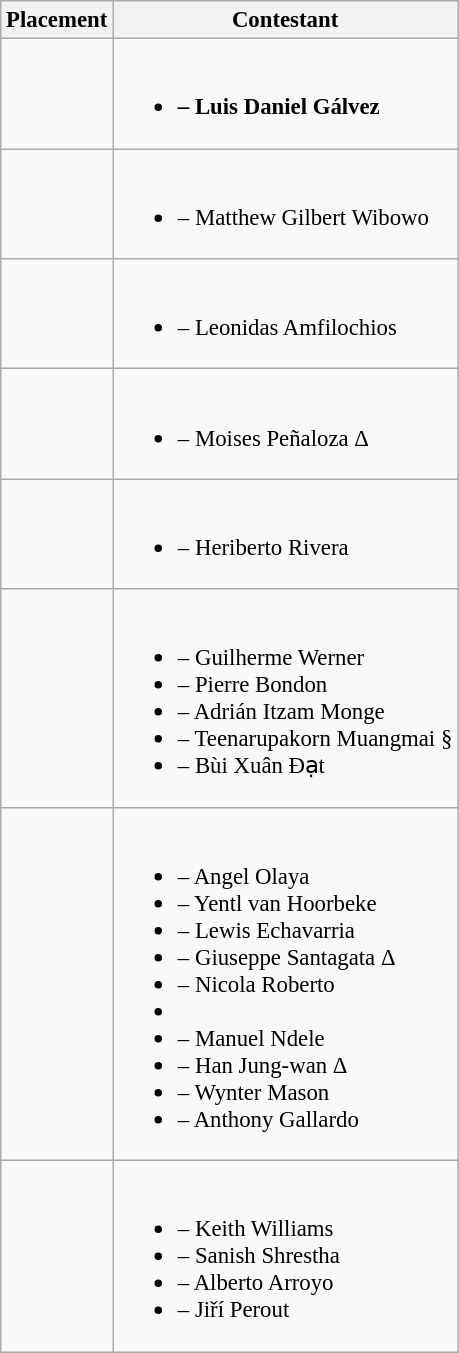<table class="wikitable sortable" style="font-size: 95%;">
<tr>
<th>Placement</th>
<th>Contestant</th>
</tr>
<tr>
<td></td>
<td><br><ul><li><strong> – Luis Daniel Gálvez</strong></li></ul></td>
</tr>
<tr>
<td></td>
<td><br><ul><li> – Matthew Gilbert Wibowo</li></ul></td>
</tr>
<tr>
<td></td>
<td><br><ul><li> – Leonidas Amfilochios</li></ul></td>
</tr>
<tr>
<td></td>
<td><br><ul><li> – Moises Peñaloza Δ</li></ul></td>
</tr>
<tr>
<td></td>
<td><br><ul><li> – Heriberto Rivera</li></ul></td>
</tr>
<tr>
<td><br></td>
<td><br><ul><li> – Guilherme Werner</li><li> – Pierre Bondon</li><li> – Adrián Itzam Monge</li><li> – Teenarupakorn Muangmai §</li><li> – Bùi Xuân Đạt</li></ul></td>
</tr>
<tr>
<td><br></td>
<td><br><ul><li> – Angel Olaya</li><li> – Yentl van Hoorbeke</li><li> – Lewis Echavarria</li><li> – Giuseppe Santagata Δ</li><li> – Nicola Roberto</li><li></li><li> – Manuel Ndele</li><li> – Han Jung-wan Δ</li><li> – Wynter Mason</li><li> – Anthony Gallardo</li></ul></td>
</tr>
<tr>
<td><br>
</td>
<td><br><ul><li> – Keith Williams</li><li> – Sanish Shrestha</li><li> – Alberto Arroyo</li><li> – Jiří Perout</li></ul></td>
</tr>
</table>
